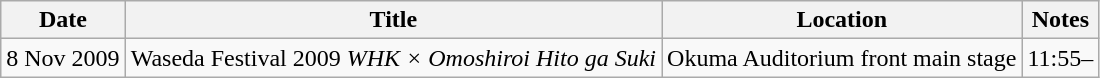<table class="wikitable">
<tr>
<th>Date</th>
<th>Title</th>
<th>Location</th>
<th>Notes</th>
</tr>
<tr>
<td>8 Nov 2009</td>
<td>Waseda Festival 2009 <em>WHK × Omoshiroi Hito ga Suki</em></td>
<td>Okuma Auditorium front main stage</td>
<td>11:55–</td>
</tr>
</table>
